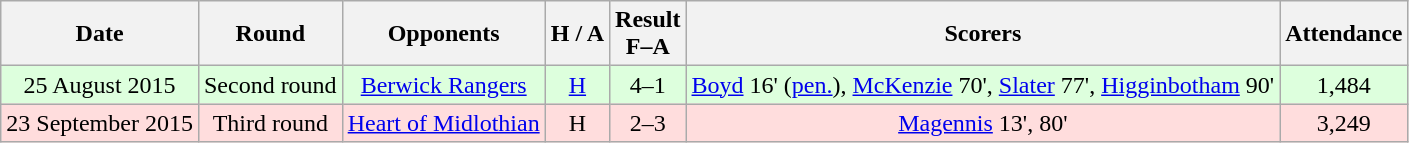<table class="wikitable" style="text-align:center">
<tr>
<th>Date</th>
<th>Round</th>
<th>Opponents</th>
<th>H / A</th>
<th>Result<br>F–A</th>
<th>Scorers</th>
<th>Attendance</th>
</tr>
<tr bgcolor=#ddffdd>
<td>25 August 2015</td>
<td>Second round</td>
<td><a href='#'>Berwick Rangers</a></td>
<td><a href='#'>H</a></td>
<td>4–1</td>
<td><a href='#'>Boyd</a> 16' (<a href='#'>pen.</a>), <a href='#'>McKenzie</a> 70', <a href='#'>Slater</a> 77', <a href='#'>Higginbotham</a> 90'</td>
<td>1,484</td>
</tr>
<tr bgcolor=#ffdddd>
<td>23 September 2015</td>
<td>Third round</td>
<td><a href='#'>Heart of Midlothian</a></td>
<td>H</td>
<td>2–3</td>
<td><a href='#'>Magennis</a> 13', 80'</td>
<td>3,249</td>
</tr>
</table>
